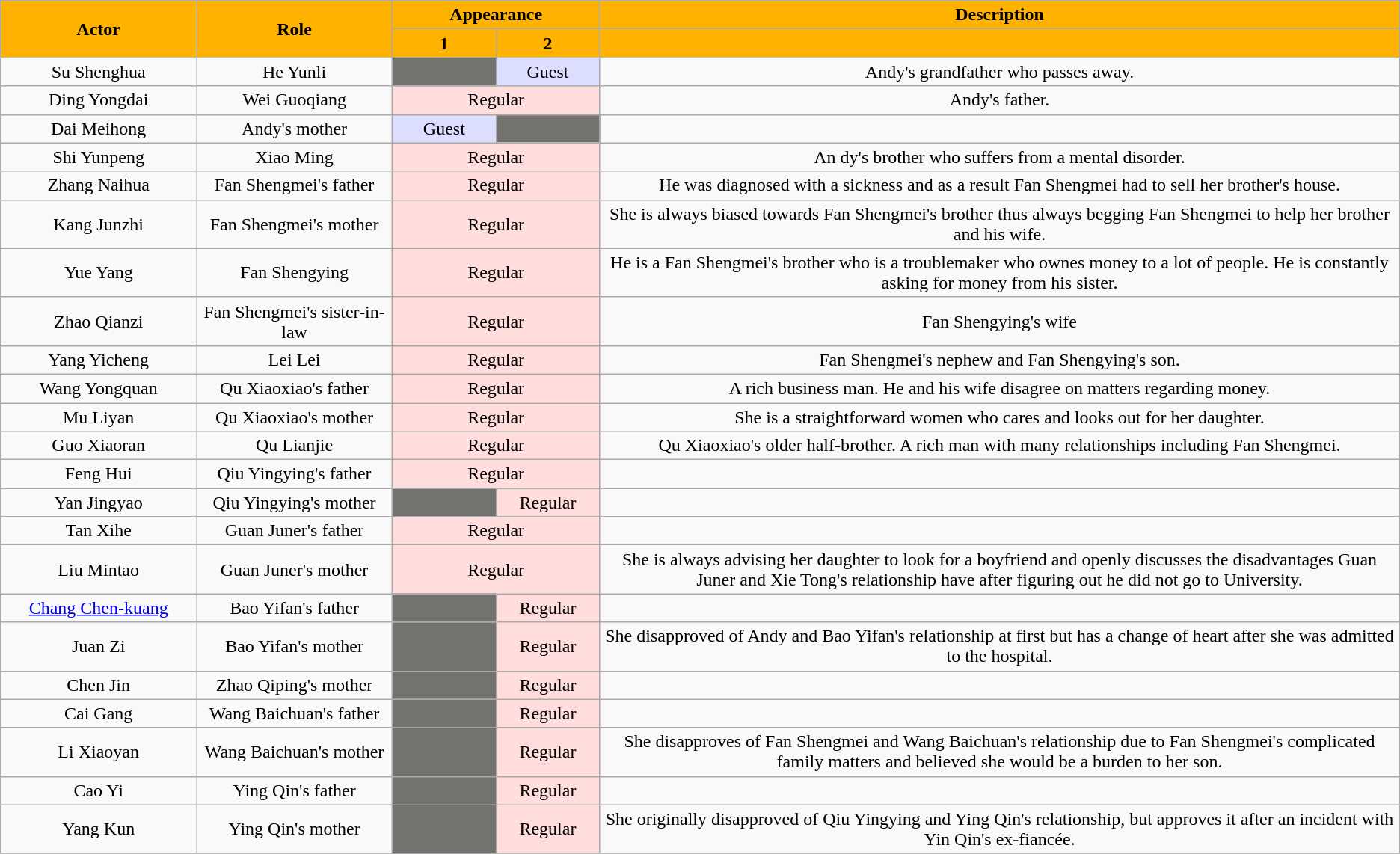<table class="wikitable" style="text-align:center">
<tr style="background:#ffb200">
<td rowspan="2" style="width:14%"><strong>Actor</strong></td>
<td rowspan="2" style="width:14%"><strong>Role</strong></td>
<td colspan="2"><strong>Appearance</strong></td>
<td><strong>Description</strong></td>
</tr>
<tr style="background:#ffb200">
<td style="width:60pt;"><strong>1</strong></td>
<td style="width:60pt;"><strong>2</strong></td>
<td style="width:500pt;"></td>
</tr>
<tr>
<td>Su Shenghua</td>
<td>He Yunli</td>
<td style="background: #72726f"></td>
<td style="background: #ddddff">Guest</td>
<td>Andy's grandfather who passes away.</td>
</tr>
<tr>
<td>Ding Yongdai</td>
<td>Wei Guoqiang</td>
<td colspan="2" style="background: #ffdddd">Regular</td>
<td>Andy's father.</td>
</tr>
<tr>
<td>Dai Meihong</td>
<td>Andy's mother</td>
<td style="background: #ddddff">Guest</td>
<td style="background: #72726f"></td>
<td></td>
</tr>
<tr>
<td>Shi Yunpeng</td>
<td>Xiao Ming</td>
<td colspan="2" style="background: #ffdddd">Regular</td>
<td>An dy's brother who suffers from a mental disorder.</td>
</tr>
<tr>
<td>Zhang Naihua</td>
<td>Fan Shengmei's father</td>
<td colspan="2" style="background: #ffdddd">Regular</td>
<td>He was diagnosed with a sickness and as a result Fan Shengmei had to sell her brother's house.</td>
</tr>
<tr>
<td>Kang Junzhi</td>
<td>Fan Shengmei's mother</td>
<td colspan="2" style="background: #ffdddd">Regular</td>
<td>She is always biased towards Fan Shengmei's brother thus always begging Fan Shengmei to help her brother and his wife.</td>
</tr>
<tr>
<td>Yue Yang</td>
<td>Fan Shengying</td>
<td colspan="2" style="background: #ffdddd">Regular</td>
<td>He is a Fan Shengmei's brother who is a troublemaker who ownes money to a lot of people. He is constantly asking for money from his sister.</td>
</tr>
<tr>
<td>Zhao Qianzi</td>
<td>Fan Shengmei's sister-in-law</td>
<td colspan="2" style="background: #ffdddd">Regular</td>
<td>Fan Shengying's wife</td>
</tr>
<tr>
<td>Yang Yicheng</td>
<td>Lei Lei</td>
<td colspan="2" style="background: #ffdddd">Regular</td>
<td>Fan Shengmei's nephew and Fan Shengying's son.</td>
</tr>
<tr>
<td>Wang Yongquan</td>
<td>Qu Xiaoxiao's father</td>
<td colspan="2" style="background: #ffdddd">Regular</td>
<td>A rich business man. He and his wife disagree on matters regarding money.</td>
</tr>
<tr>
<td>Mu Liyan</td>
<td>Qu Xiaoxiao's mother</td>
<td colspan="2" style="background: #ffdddd">Regular</td>
<td>She is a straightforward women who cares and looks out for her daughter.</td>
</tr>
<tr>
<td>Guo Xiaoran</td>
<td>Qu Lianjie</td>
<td colspan="2" style="background: #ffdddd">Regular</td>
<td>Qu Xiaoxiao's older half-brother. A rich man with many relationships including Fan Shengmei.</td>
</tr>
<tr>
<td>Feng Hui</td>
<td>Qiu Yingying's father</td>
<td colspan="2" style="background: #ffdddd">Regular</td>
<td></td>
</tr>
<tr>
<td>Yan Jingyao</td>
<td>Qiu Yingying's mother</td>
<td style="background: #72726f"></td>
<td style="background: #ffdddd">Regular</td>
<td></td>
</tr>
<tr>
<td>Tan Xihe</td>
<td>Guan Juner's father</td>
<td colspan="2" style="background: #ffdddd">Regular</td>
<td></td>
</tr>
<tr>
<td>Liu Mintao</td>
<td>Guan Juner's mother</td>
<td colspan="2" style="background: #ffdddd">Regular</td>
<td>She is always advising her daughter to look for a boyfriend and openly discusses the disadvantages Guan Juner and Xie Tong's relationship have after figuring out he did not go to University.</td>
</tr>
<tr>
<td><a href='#'>Chang Chen-kuang</a></td>
<td>Bao Yifan's father</td>
<td style="background: #72726f"></td>
<td style="background: #ffdddd">Regular</td>
<td></td>
</tr>
<tr>
<td>Juan Zi</td>
<td>Bao Yifan's mother</td>
<td style="background: #72726f"></td>
<td style="background: #ffdddd">Regular</td>
<td>She disapproved of Andy and Bao Yifan's relationship at first but has a change of heart after she was admitted to the hospital.</td>
</tr>
<tr>
<td>Chen Jin</td>
<td>Zhao Qiping's mother</td>
<td style="background: #72726f"></td>
<td style="background: #ffdddd">Regular</td>
<td></td>
</tr>
<tr>
<td>Cai Gang</td>
<td>Wang Baichuan's father</td>
<td style="background: #72726f"></td>
<td style="background: #ffdddd">Regular</td>
<td></td>
</tr>
<tr>
<td>Li Xiaoyan</td>
<td>Wang Baichuan's mother</td>
<td style="background: #72726f"></td>
<td style="background: #ffdddd">Regular</td>
<td>She disapproves of Fan Shengmei and Wang Baichuan's relationship due to Fan Shengmei's complicated family matters and believed she would be a burden to her son.</td>
</tr>
<tr>
<td>Cao Yi</td>
<td>Ying Qin's father</td>
<td style="background: #72726f"></td>
<td style="background: #ffdddd">Regular</td>
<td></td>
</tr>
<tr>
<td>Yang Kun</td>
<td>Ying Qin's mother</td>
<td style="background: #72726f"></td>
<td style="background: #ffdddd">Regular</td>
<td>She originally disapproved of Qiu Yingying and Ying Qin's relationship, but approves it after an incident with Yin Qin's ex-fiancée.</td>
</tr>
<tr>
</tr>
</table>
